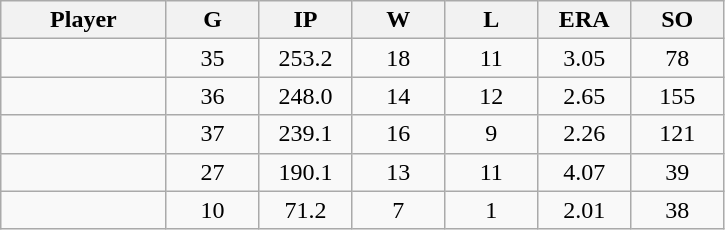<table class="wikitable sortable">
<tr>
<th bgcolor="#DDDDFF" width="16%">Player</th>
<th bgcolor="#DDDDFF" width="9%">G</th>
<th bgcolor="#DDDDFF" width="9%">IP</th>
<th bgcolor="#DDDDFF" width="9%">W</th>
<th bgcolor="#DDDDFF" width="9%">L</th>
<th bgcolor="#DDDDFF" width="9%">ERA</th>
<th bgcolor="#DDDDFF" width="9%">SO</th>
</tr>
<tr align="center">
<td></td>
<td>35</td>
<td>253.2</td>
<td>18</td>
<td>11</td>
<td>3.05</td>
<td>78</td>
</tr>
<tr align="center">
<td></td>
<td>36</td>
<td>248.0</td>
<td>14</td>
<td>12</td>
<td>2.65</td>
<td>155</td>
</tr>
<tr align="center">
<td></td>
<td>37</td>
<td>239.1</td>
<td>16</td>
<td>9</td>
<td>2.26</td>
<td>121</td>
</tr>
<tr align="center">
<td></td>
<td>27</td>
<td>190.1</td>
<td>13</td>
<td>11</td>
<td>4.07</td>
<td>39</td>
</tr>
<tr align="center">
<td></td>
<td>10</td>
<td>71.2</td>
<td>7</td>
<td>1</td>
<td>2.01</td>
<td>38</td>
</tr>
</table>
